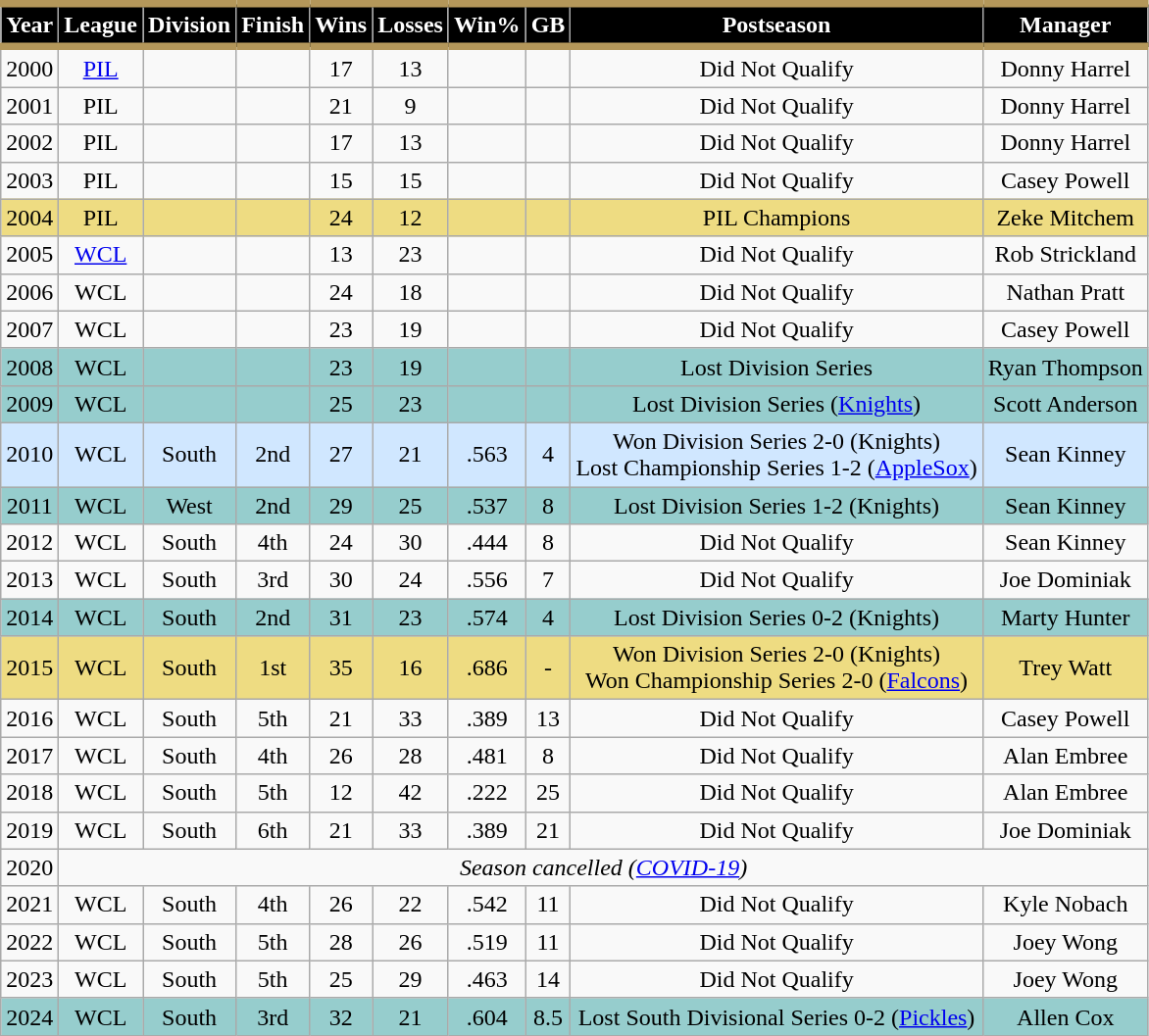<table class="wikitable" style="text-align:center">
<tr>
<th scope="col" style="background-color:#000000; border-top:#B4975A 5px solid; border-bottom:#B4975A 5px solid; color:#ffffff">Year</th>
<th scope="col" style="background-color:#000000; border-top:#B4975A 5px solid; border-bottom:#B4975A 5px solid; color:#ffffff">League</th>
<th scope="col" style="background-color:#000000; border-top:#B4975A 5px solid; border-bottom:#B4975A 5px solid; color:#ffffff">Division</th>
<th scope="col" style="background-color:#000000; border-top:#B4975A 5px solid; border-bottom:#B4975A 5px solid; color:#ffffff">Finish</th>
<th scope="col" style="background-color:#000000; border-top:#B4975A 5px solid; border-bottom:#B4975A 5px solid; color:#ffffff">Wins</th>
<th scope="col" style="background-color:#000000; border-top:#B4975A 5px solid; border-bottom:#B4975A 5px solid; color:#ffffff">Losses</th>
<th scope="col" style="background-color:#000000; border-top:#B4975A 5px solid; border-bottom:#B4975A 5px solid; color:#ffffff">Win%</th>
<th scope="col" style="background-color:#000000; border-top:#B4975A 5px solid; border-bottom:#B4975A 5px solid; color:#ffffff">GB</th>
<th scope="col" style="background-color:#000000; border-top:#B4975A 5px solid; border-bottom:#B4975A 5px solid; color:#ffffff">Postseason</th>
<th scope="col" style="background-color:#000000; border-top:#B4975A 5px solid; border-bottom:#B4975A 5px solid; color:#ffffff">Manager</th>
</tr>
<tr>
<td>2000</td>
<td><a href='#'>PIL</a></td>
<td></td>
<td></td>
<td>17</td>
<td>13</td>
<td></td>
<td></td>
<td>Did Not Qualify</td>
<td>Donny Harrel</td>
</tr>
<tr>
<td>2001</td>
<td>PIL</td>
<td></td>
<td></td>
<td>21</td>
<td>9</td>
<td></td>
<td></td>
<td>Did Not Qualify</td>
<td>Donny Harrel</td>
</tr>
<tr>
<td>2002</td>
<td>PIL</td>
<td></td>
<td></td>
<td>17</td>
<td>13</td>
<td></td>
<td></td>
<td>Did Not Qualify</td>
<td>Donny Harrel</td>
</tr>
<tr>
<td>2003</td>
<td>PIL</td>
<td></td>
<td></td>
<td>15</td>
<td>15</td>
<td></td>
<td></td>
<td>Did Not Qualify</td>
<td>Casey Powell</td>
</tr>
<tr>
<td bgcolor="#EEDC82">2004</td>
<td bgcolor="#EEDC82">PIL</td>
<td bgcolor="#EEDC82"></td>
<td bgcolor="#EEDC82"></td>
<td bgcolor="#EEDC82">24</td>
<td bgcolor="#EEDC82">12</td>
<td bgcolor="#EEDC82"></td>
<td bgcolor="#EEDC82"></td>
<td bgcolor="#EEDC82">PIL Champions</td>
<td bgcolor="#EEDC82">Zeke Mitchem</td>
</tr>
<tr>
<td>2005</td>
<td><a href='#'>WCL</a></td>
<td></td>
<td></td>
<td>13</td>
<td>23</td>
<td></td>
<td></td>
<td>Did Not Qualify</td>
<td>Rob Strickland</td>
</tr>
<tr>
<td>2006</td>
<td>WCL</td>
<td></td>
<td></td>
<td>24</td>
<td>18</td>
<td></td>
<td></td>
<td>Did Not Qualify</td>
<td>Nathan Pratt</td>
</tr>
<tr>
<td>2007</td>
<td>WCL</td>
<td></td>
<td></td>
<td>23</td>
<td>19</td>
<td></td>
<td></td>
<td>Did Not Qualify</td>
<td>Casey Powell</td>
</tr>
<tr>
<td bgcolor="#96CDCD">2008</td>
<td bgcolor="#96CDCD">WCL</td>
<td bgcolor="#96CDCD"></td>
<td bgcolor="#96CDCD"></td>
<td bgcolor="#96CDCD">23</td>
<td bgcolor="#96CDCD">19</td>
<td bgcolor="#96CDCD"></td>
<td bgcolor="#96CDCD"></td>
<td bgcolor="#96CDCD">Lost Division Series</td>
<td bgcolor="#96CDCD">Ryan Thompson</td>
</tr>
<tr>
<td bgcolor="#96CDCD">2009</td>
<td bgcolor="#96CDCD">WCL</td>
<td bgcolor="#96CDCD"></td>
<td bgcolor="#96CDCD"></td>
<td bgcolor="#96CDCD">25</td>
<td bgcolor="#96CDCD">23</td>
<td bgcolor="#96CDCD"></td>
<td bgcolor="#96CDCD"></td>
<td bgcolor="#96CDCD">Lost Division Series (<a href='#'>Knights</a>)</td>
<td bgcolor="#96CDCD">Scott Anderson</td>
</tr>
<tr>
<td bgcolor="#D0E7FF">2010</td>
<td bgcolor="#D0E7FF">WCL</td>
<td bgcolor="#D0E7FF">South</td>
<td bgcolor="#D0E7FF">2nd</td>
<td bgcolor="#D0E7FF">27</td>
<td bgcolor="#D0E7FF">21</td>
<td bgcolor="#D0E7FF">.563</td>
<td bgcolor="#D0E7FF">4</td>
<td bgcolor="#D0E7FF">Won Division Series 2-0 (Knights) <br> Lost Championship Series 1-2 (<a href='#'>AppleSox</a>)</td>
<td bgcolor="#D0E7FF">Sean Kinney</td>
</tr>
<tr>
<td bgcolor="#96CDCD">2011</td>
<td bgcolor="#96CDCD">WCL</td>
<td bgcolor="#96CDCD">West</td>
<td bgcolor="#96CDCD">2nd</td>
<td bgcolor="#96CDCD">29</td>
<td bgcolor="#96CDCD">25</td>
<td bgcolor="#96CDCD">.537</td>
<td bgcolor="#96CDCD">8</td>
<td bgcolor="#96CDCD">Lost Division Series 1-2 (Knights)</td>
<td bgcolor="#96CDCD">Sean Kinney</td>
</tr>
<tr>
<td>2012</td>
<td>WCL</td>
<td>South</td>
<td>4th</td>
<td>24</td>
<td>30</td>
<td>.444</td>
<td>8</td>
<td>Did Not Qualify</td>
<td>Sean Kinney</td>
</tr>
<tr>
<td>2013</td>
<td>WCL</td>
<td>South</td>
<td>3rd</td>
<td>30</td>
<td>24</td>
<td>.556</td>
<td>7</td>
<td>Did Not Qualify</td>
<td>Joe Dominiak</td>
</tr>
<tr>
<td bgcolor="#96CDCD">2014</td>
<td bgcolor="#96CDCD">WCL</td>
<td bgcolor="#96CDCD">South</td>
<td bgcolor="#96CDCD">2nd</td>
<td bgcolor="#96CDCD">31</td>
<td bgcolor="#96CDCD">23</td>
<td bgcolor="#96CDCD">.574</td>
<td bgcolor="#96CDCD">4</td>
<td bgcolor="#96CDCD">Lost Division Series 0-2 (Knights)</td>
<td bgcolor="#96CDCD">Marty Hunter</td>
</tr>
<tr>
<td bgcolor="#EEDC82">2015</td>
<td bgcolor="#EEDC82">WCL</td>
<td bgcolor="#EEDC82">South</td>
<td bgcolor="#EEDC82">1st</td>
<td bgcolor="#EEDC82">35</td>
<td bgcolor="#EEDC82">16</td>
<td bgcolor="#EEDC82">.686</td>
<td bgcolor="#EEDC82">-</td>
<td bgcolor="#EEDC82">Won Division Series 2-0 (Knights)<br> Won Championship Series 2-0 (<a href='#'>Falcons</a>)</td>
<td bgcolor="#EEDC82">Trey Watt</td>
</tr>
<tr>
<td>2016</td>
<td>WCL</td>
<td>South</td>
<td>5th</td>
<td>21</td>
<td>33</td>
<td>.389</td>
<td>13</td>
<td>Did Not Qualify</td>
<td>Casey Powell</td>
</tr>
<tr>
<td>2017</td>
<td>WCL</td>
<td>South</td>
<td>4th</td>
<td>26</td>
<td>28</td>
<td>.481</td>
<td>8</td>
<td>Did Not Qualify</td>
<td>Alan Embree</td>
</tr>
<tr>
<td>2018</td>
<td>WCL</td>
<td>South</td>
<td>5th</td>
<td>12</td>
<td>42</td>
<td>.222</td>
<td>25</td>
<td>Did Not Qualify</td>
<td>Alan Embree</td>
</tr>
<tr>
<td>2019</td>
<td>WCL</td>
<td>South</td>
<td>6th</td>
<td>21</td>
<td>33</td>
<td>.389</td>
<td>21</td>
<td>Did Not Qualify</td>
<td>Joe Dominiak</td>
</tr>
<tr>
<td>2020</td>
<td colspan="9"><em>Season cancelled (<a href='#'>COVID-19</a>)</td>
</tr>
<tr>
<td>2021</td>
<td>WCL</td>
<td>South</td>
<td>4th</td>
<td>26</td>
<td>22</td>
<td>.542</td>
<td>11</td>
<td>Did Not Qualify</td>
<td>Kyle Nobach</td>
</tr>
<tr>
<td>2022</td>
<td>WCL</td>
<td>South</td>
<td>5th</td>
<td>28</td>
<td>26</td>
<td>.519</td>
<td>11</td>
<td>Did Not Qualify</td>
<td>Joey Wong</td>
</tr>
<tr>
<td>2023</td>
<td>WCL</td>
<td>South</td>
<td>5th</td>
<td>25</td>
<td>29</td>
<td>.463</td>
<td>14</td>
<td>Did Not Qualify</td>
<td>Joey Wong</td>
</tr>
<tr>
<td bgcolor="#96CDCD">2024</td>
<td bgcolor="#96CDCD">WCL</td>
<td bgcolor="#96CDCD">South</td>
<td bgcolor="#96CDCD">3rd</td>
<td bgcolor="#96CDCD">32</td>
<td bgcolor="#96CDCD">21</td>
<td bgcolor="#96CDCD">.604</td>
<td bgcolor="#96CDCD">8.5</td>
<td bgcolor="#96CDCD">Lost South Divisional Series 0-2 (<a href='#'>Pickles</a>)</td>
<td bgcolor="#96CDCD">Allen Cox</td>
</tr>
</table>
